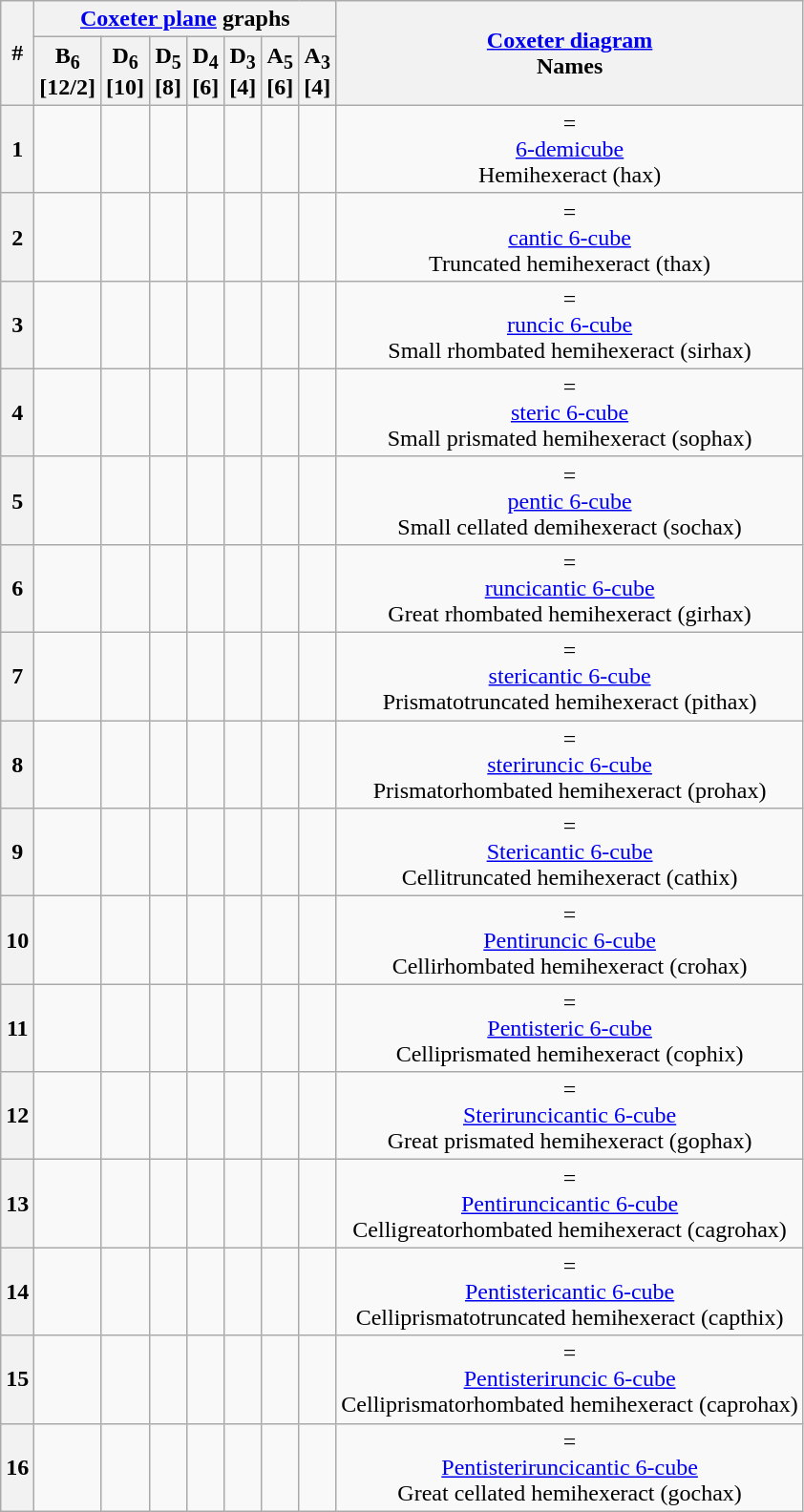<table class="wikitable">
<tr>
<th rowspan=2>#</th>
<th colspan=7><a href='#'>Coxeter plane</a> graphs</th>
<th rowspan=2><a href='#'>Coxeter diagram</a><br>Names</th>
</tr>
<tr>
<th>B<sub>6</sub><br>[12/2]</th>
<th>D<sub>6</sub><br>[10]</th>
<th>D<sub>5</sub><br>[8]</th>
<th>D<sub>4</sub><br>[6]</th>
<th>D<sub>3</sub><br>[4]</th>
<th>A<sub>5</sub><br>[6]</th>
<th>A<sub>3</sub><br>[4]</th>
</tr>
<tr align=center>
<th>1</th>
<td></td>
<td></td>
<td></td>
<td></td>
<td></td>
<td></td>
<td></td>
<td> = <br><a href='#'>6-demicube</a><br>Hemihexeract (hax)</td>
</tr>
<tr align=center>
<th>2</th>
<td></td>
<td></td>
<td></td>
<td></td>
<td></td>
<td></td>
<td></td>
<td> = <br><a href='#'>cantic 6-cube</a><br>Truncated hemihexeract (thax)</td>
</tr>
<tr align=center>
<th>3</th>
<td></td>
<td></td>
<td></td>
<td></td>
<td></td>
<td></td>
<td></td>
<td> = <br><a href='#'>runcic 6-cube</a><br>Small rhombated hemihexeract (sirhax)</td>
</tr>
<tr align=center>
<th>4</th>
<td></td>
<td></td>
<td></td>
<td></td>
<td></td>
<td></td>
<td></td>
<td> = <br><a href='#'>steric 6-cube</a><br>Small prismated hemihexeract (sophax)</td>
</tr>
<tr align=center>
<th>5</th>
<td></td>
<td></td>
<td></td>
<td></td>
<td></td>
<td></td>
<td></td>
<td> = <br><a href='#'>pentic 6-cube</a><br>Small cellated demihexeract (sochax)</td>
</tr>
<tr align=center>
<th>6</th>
<td></td>
<td></td>
<td></td>
<td></td>
<td></td>
<td></td>
<td></td>
<td> = <br><a href='#'>runcicantic 6-cube</a><br>Great rhombated hemihexeract (girhax)</td>
</tr>
<tr align=center>
<th>7</th>
<td></td>
<td></td>
<td></td>
<td></td>
<td></td>
<td></td>
<td></td>
<td> = <br><a href='#'>stericantic 6-cube</a><br>Prismatotruncated hemihexeract (pithax)</td>
</tr>
<tr align=center>
<th>8</th>
<td></td>
<td></td>
<td></td>
<td></td>
<td></td>
<td></td>
<td></td>
<td> = <br><a href='#'>steriruncic 6-cube</a><br>Prismatorhombated hemihexeract (prohax)</td>
</tr>
<tr align=center>
<th>9</th>
<td></td>
<td></td>
<td></td>
<td></td>
<td></td>
<td></td>
<td></td>
<td> = <br><a href='#'>Stericantic 6-cube</a><br>Cellitruncated hemihexeract (cathix)</td>
</tr>
<tr align=center>
<th>10</th>
<td></td>
<td></td>
<td></td>
<td></td>
<td></td>
<td></td>
<td></td>
<td> = <br><a href='#'>Pentiruncic 6-cube</a><br>Cellirhombated hemihexeract (crohax)</td>
</tr>
<tr align=center>
<th>11</th>
<td></td>
<td></td>
<td></td>
<td></td>
<td></td>
<td></td>
<td></td>
<td> = <br><a href='#'>Pentisteric 6-cube</a><br>Celliprismated hemihexeract (cophix)</td>
</tr>
<tr align=center>
<th>12</th>
<td></td>
<td></td>
<td></td>
<td></td>
<td></td>
<td></td>
<td></td>
<td> = <br><a href='#'>Steriruncicantic 6-cube</a><br>Great prismated hemihexeract (gophax)</td>
</tr>
<tr align=center>
<th>13</th>
<td></td>
<td></td>
<td></td>
<td></td>
<td></td>
<td></td>
<td></td>
<td> = <br><a href='#'>Pentiruncicantic 6-cube</a><br>Celligreatorhombated hemihexeract (cagrohax)</td>
</tr>
<tr align=center>
<th>14</th>
<td></td>
<td></td>
<td></td>
<td></td>
<td></td>
<td></td>
<td></td>
<td> = <br><a href='#'>Pentistericantic 6-cube</a><br>Celliprismatotruncated hemihexeract (capthix)</td>
</tr>
<tr align=center>
<th>15</th>
<td></td>
<td></td>
<td></td>
<td></td>
<td></td>
<td></td>
<td></td>
<td> = <br><a href='#'>Pentisteriruncic 6-cube</a><br>Celliprismatorhombated hemihexeract (caprohax)</td>
</tr>
<tr align=center>
<th>16</th>
<td></td>
<td></td>
<td></td>
<td></td>
<td></td>
<td></td>
<td></td>
<td> = <br><a href='#'>Pentisteriruncicantic 6-cube</a><br>Great cellated hemihexeract (gochax)</td>
</tr>
</table>
